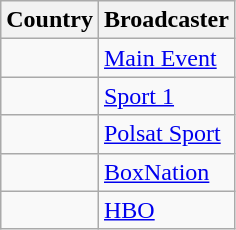<table class="wikitable">
<tr>
<th align=center>Country</th>
<th align=center>Broadcaster</th>
</tr>
<tr>
<td></td>
<td><a href='#'>Main Event</a></td>
</tr>
<tr>
<td></td>
<td><a href='#'>Sport 1</a></td>
</tr>
<tr>
<td></td>
<td><a href='#'>Polsat Sport</a></td>
</tr>
<tr>
<td></td>
<td><a href='#'>BoxNation</a></td>
</tr>
<tr>
<td></td>
<td><a href='#'>HBO</a></td>
</tr>
</table>
